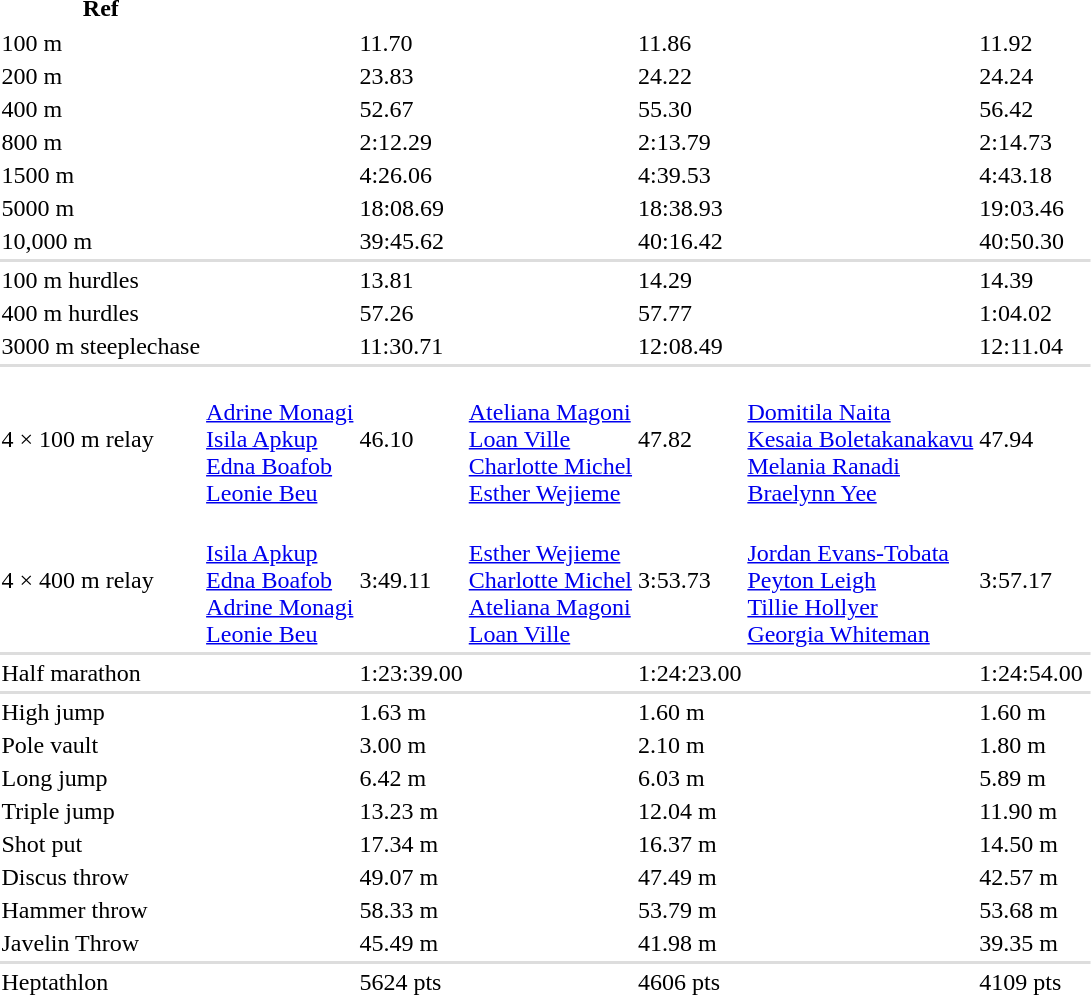<table>
<tr>
<th style="padding:2px;">Ref</th>
</tr>
<tr>
<td>100 m</td>
<td></td>
<td>11.70</td>
<td></td>
<td>11.86</td>
<td></td>
<td>11.92</td>
<td align=center></td>
</tr>
<tr>
<td>200 m</td>
<td></td>
<td>23.83</td>
<td></td>
<td>24.22</td>
<td></td>
<td>24.24</td>
<td align=center></td>
</tr>
<tr>
<td>400 m</td>
<td></td>
<td>52.67</td>
<td></td>
<td>55.30</td>
<td></td>
<td>56.42</td>
<td align=center></td>
</tr>
<tr>
<td>800 m</td>
<td></td>
<td>2:12.29</td>
<td></td>
<td>2:13.79</td>
<td></td>
<td>2:14.73</td>
<td align=center></td>
</tr>
<tr>
<td>1500 m</td>
<td></td>
<td>4:26.06 </td>
<td></td>
<td>4:39.53</td>
<td></td>
<td>4:43.18</td>
<td align=center></td>
</tr>
<tr>
<td>5000 m</td>
<td></td>
<td>18:08.69 </td>
<td></td>
<td>18:38.93</td>
<td></td>
<td>19:03.46</td>
<td align=center></td>
</tr>
<tr>
<td>10,000 m</td>
<td></td>
<td>39:45.62</td>
<td></td>
<td>40:16.42</td>
<td></td>
<td>40:50.30</td>
<td align=center></td>
</tr>
<tr bgcolor=#ddd>
<td colspan=8></td>
</tr>
<tr>
<td>100 m hurdles</td>
<td></td>
<td>13.81</td>
<td></td>
<td>14.29</td>
<td></td>
<td>14.39</td>
<td align=center></td>
</tr>
<tr>
<td>400 m hurdles</td>
<td></td>
<td>57.26</td>
<td></td>
<td>57.77</td>
<td></td>
<td>1:04.02</td>
<td align=center></td>
</tr>
<tr>
<td>3000 m steeplechase</td>
<td></td>
<td>11:30.71</td>
<td></td>
<td>12:08.49</td>
<td></td>
<td>12:11.04</td>
<td align=center></td>
</tr>
<tr bgcolor=#ddd>
<td colspan=8></td>
</tr>
<tr>
<td>4 × 100 m relay</td>
<td><br><a href='#'>Adrine Monagi</a><br><a href='#'>Isila Apkup</a><br><a href='#'>Edna Boafob</a><br><a href='#'>Leonie Beu</a></td>
<td>46.10</td>
<td><br><a href='#'>Ateliana Magoni</a><br><a href='#'>Loan Ville</a><br><a href='#'>Charlotte Michel</a><br><a href='#'>Esther Wejieme</a></td>
<td>47.82</td>
<td><br><a href='#'>Domitila Naita</a><br><a href='#'>Kesaia Boletakanakavu</a><br><a href='#'>Melania Ranadi</a><br><a href='#'>Braelynn Yee</a></td>
<td>47.94</td>
<td align=center></td>
</tr>
<tr>
<td>4 × 400 m relay</td>
<td><br><a href='#'>Isila Apkup</a><br><a href='#'>Edna Boafob</a><br><a href='#'>Adrine Monagi</a><br><a href='#'>Leonie Beu</a></td>
<td>3:49.11</td>
<td><br><a href='#'>Esther Wejieme</a><br><a href='#'>Charlotte Michel</a><br><a href='#'>Ateliana Magoni</a><br><a href='#'>Loan Ville</a></td>
<td>3:53.73</td>
<td><br><a href='#'>Jordan Evans-Tobata</a><br><a href='#'>Peyton Leigh</a><br><a href='#'>Tillie Hollyer</a><br><a href='#'>Georgia Whiteman</a></td>
<td>3:57.17</td>
<td align=center></td>
</tr>
<tr bgcolor=#ddd>
<td colspan=8></td>
</tr>
<tr>
<td>Half marathon</td>
<td></td>
<td>1:23:39.00</td>
<td></td>
<td>1:24:23.00</td>
<td></td>
<td>1:24:54.00</td>
<td align=center></td>
</tr>
<tr bgcolor=#ddd>
<td colspan=8></td>
</tr>
<tr>
<td>High jump</td>
<td></td>
<td>1.63 m</td>
<td></td>
<td>1.60 m</td>
<td></td>
<td>1.60 m</td>
<td align=center></td>
</tr>
<tr>
<td>Pole vault</td>
<td></td>
<td>3.00 m</td>
<td></td>
<td>2.10 m</td>
<td></td>
<td>1.80 m</td>
<td align=center></td>
</tr>
<tr>
<td>Long jump</td>
<td></td>
<td>6.42 m</td>
<td></td>
<td>6.03 m</td>
<td></td>
<td>5.89 m</td>
<td align=center></td>
</tr>
<tr>
<td>Triple jump</td>
<td></td>
<td>13.23 m</td>
<td></td>
<td>12.04 m</td>
<td></td>
<td>11.90 m</td>
<td align=center></td>
</tr>
<tr>
<td>Shot put</td>
<td></td>
<td>17.34 m </td>
<td></td>
<td>16.37 m</td>
<td></td>
<td>14.50 m</td>
<td align=center></td>
</tr>
<tr>
<td>Discus throw</td>
<td></td>
<td>49.07 m</td>
<td></td>
<td>47.49 m</td>
<td></td>
<td>42.57 m</td>
<td align=center></td>
</tr>
<tr>
<td>Hammer throw</td>
<td></td>
<td>58.33 m</td>
<td></td>
<td>53.79 m</td>
<td></td>
<td>53.68 m</td>
<td align=center></td>
</tr>
<tr>
<td>Javelin Throw</td>
<td></td>
<td>45.49 m</td>
<td></td>
<td>41.98 m</td>
<td></td>
<td>39.35 m</td>
<td align=center></td>
</tr>
<tr bgcolor=#ddd>
<td colspan=8></td>
</tr>
<tr>
<td>Heptathlon</td>
<td></td>
<td>5624 pts</td>
<td></td>
<td>4606 pts</td>
<td></td>
<td>4109 pts</td>
<td align=center></td>
</tr>
</table>
